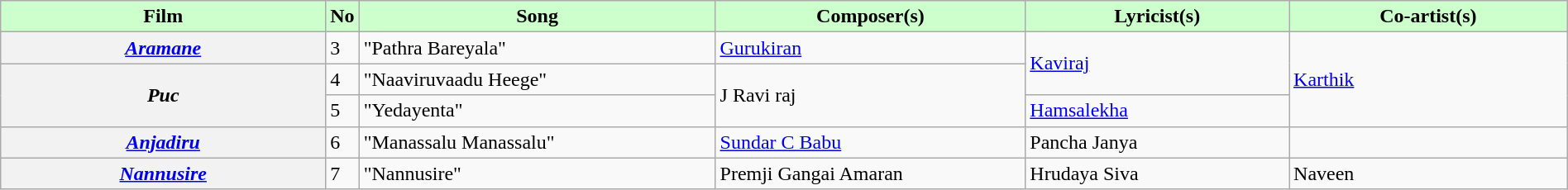<table class="wikitable plainrowheaders" width="100%">
<tr style="background:#cfc; text-align:center;">
<td scope="col" width=21%><strong>Film</strong></td>
<td><strong>No</strong></td>
<td scope="col" width=23%><strong>Song</strong></td>
<td scope="col" width=20%><strong>Composer(s)</strong></td>
<td scope="col" width=17%><strong>Lyricist(s)</strong></td>
<td scope="col" width=18%><strong>Co-artist(s)</strong></td>
</tr>
<tr>
<th><em><a href='#'>Aramane</a></em></th>
<td>3</td>
<td>"Pathra Bareyala"</td>
<td><a href='#'>Gurukiran</a></td>
<td rowspan="2"><a href='#'>Kaviraj</a></td>
<td rowspan="3"><a href='#'>Karthik</a></td>
</tr>
<tr>
<th rowspan="2"><em>Puc</em></th>
<td>4</td>
<td>"Naaviruvaadu Heege"</td>
<td rowspan="2">J Ravi raj</td>
</tr>
<tr>
<td>5</td>
<td>"Yedayenta"</td>
<td><a href='#'>Hamsalekha</a></td>
</tr>
<tr>
<th><em><a href='#'>Anjadiru</a></em></th>
<td>6</td>
<td>"Manassalu Manassalu"</td>
<td><a href='#'>Sundar C Babu</a></td>
<td>Pancha Janya</td>
<td></td>
</tr>
<tr>
<th><em><a href='#'>Nannusire</a></em></th>
<td>7</td>
<td>"Nannusire"</td>
<td>Premji Gangai Amaran</td>
<td>Hrudaya Siva</td>
<td>Naveen</td>
</tr>
</table>
